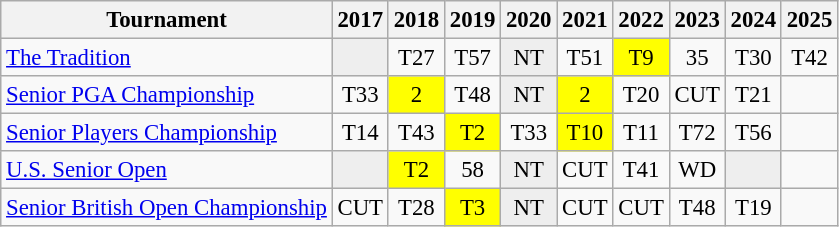<table class="wikitable" style="font-size:95%;text-align:center;">
<tr>
<th>Tournament</th>
<th>2017</th>
<th>2018</th>
<th>2019</th>
<th>2020</th>
<th>2021</th>
<th>2022</th>
<th>2023</th>
<th>2024</th>
<th>2025</th>
</tr>
<tr>
<td align=left><a href='#'>The Tradition</a></td>
<td style="background:#eeeeee;"></td>
<td>T27</td>
<td>T57</td>
<td style="background:#eeeeee;">NT</td>
<td>T51</td>
<td style="background:yellow">T9</td>
<td>35</td>
<td>T30</td>
<td>T42</td>
</tr>
<tr>
<td align=left><a href='#'>Senior PGA Championship</a></td>
<td>T33</td>
<td style="background:yellow">2</td>
<td>T48</td>
<td style="background:#eeeeee;">NT</td>
<td style="background:yellow">2</td>
<td>T20</td>
<td>CUT</td>
<td>T21</td>
<td></td>
</tr>
<tr>
<td align=left><a href='#'>Senior Players Championship</a></td>
<td>T14</td>
<td>T43</td>
<td style="background:yellow">T2</td>
<td>T33</td>
<td style="background:yellow">T10</td>
<td>T11</td>
<td>T72</td>
<td>T56</td>
<td></td>
</tr>
<tr>
<td align=left><a href='#'>U.S. Senior Open</a></td>
<td style="background:#eeeeee;"></td>
<td style="background:yellow">T2</td>
<td>58</td>
<td style="background:#eeeeee;">NT</td>
<td>CUT</td>
<td>T41</td>
<td>WD</td>
<td style="background:#eeeeee;"></td>
<td></td>
</tr>
<tr>
<td align=left><a href='#'>Senior British Open Championship</a></td>
<td>CUT</td>
<td>T28</td>
<td style="background:yellow">T3</td>
<td style="background:#eeeeee;">NT</td>
<td>CUT</td>
<td>CUT</td>
<td>T48</td>
<td>T19</td>
<td></td>
</tr>
</table>
